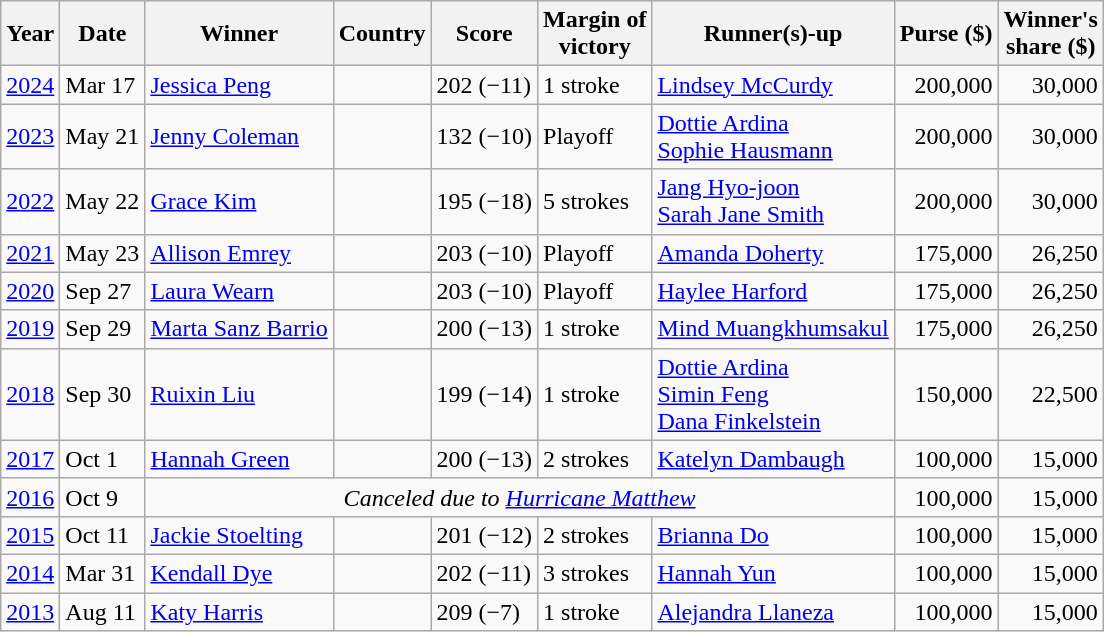<table class="wikitable">
<tr>
<th>Year</th>
<th>Date</th>
<th>Winner</th>
<th>Country</th>
<th>Score</th>
<th>Margin of<br>victory</th>
<th>Runner(s)-up</th>
<th>Purse ($)</th>
<th>Winner's<br>share ($)</th>
</tr>
<tr>
<td><a href='#'>2024</a></td>
<td>Mar 17</td>
<td><a href='#'>Jessica Peng</a></td>
<td></td>
<td>202 (−11)</td>
<td>1 stroke</td>
<td> <a href='#'>Lindsey McCurdy</a></td>
<td align=right>200,000</td>
<td align=right>30,000</td>
</tr>
<tr>
<td><a href='#'>2023</a></td>
<td>May 21</td>
<td><a href='#'>Jenny Coleman</a></td>
<td></td>
<td>132 (−10)</td>
<td>Playoff</td>
<td> <a href='#'>Dottie Ardina</a><br> <a href='#'>Sophie Hausmann</a></td>
<td align=right>200,000</td>
<td align=right>30,000</td>
</tr>
<tr>
<td><a href='#'>2022</a></td>
<td>May 22</td>
<td><a href='#'>Grace Kim</a></td>
<td></td>
<td>195 (−18)</td>
<td>5 strokes</td>
<td> <a href='#'>Jang Hyo-joon</a><br> <a href='#'>Sarah Jane Smith</a></td>
<td align=right>200,000</td>
<td align=right>30,000</td>
</tr>
<tr>
<td><a href='#'>2021</a></td>
<td>May 23</td>
<td><a href='#'>Allison Emrey</a></td>
<td></td>
<td>203 (−10)</td>
<td>Playoff</td>
<td> <a href='#'>Amanda Doherty</a></td>
<td align=right>175,000</td>
<td align=right>26,250</td>
</tr>
<tr>
<td><a href='#'>2020</a></td>
<td>Sep 27</td>
<td><a href='#'>Laura Wearn</a></td>
<td></td>
<td>203 (−10)</td>
<td>Playoff</td>
<td> <a href='#'>Haylee Harford</a></td>
<td align=right>175,000</td>
<td align=right>26,250</td>
</tr>
<tr>
<td><a href='#'>2019</a></td>
<td>Sep 29</td>
<td><a href='#'>Marta Sanz Barrio</a></td>
<td></td>
<td>200 (−13)</td>
<td>1 stroke</td>
<td> <a href='#'>Mind Muangkhumsakul</a></td>
<td align=right>175,000</td>
<td align=right>26,250</td>
</tr>
<tr>
<td><a href='#'>2018</a></td>
<td>Sep 30</td>
<td><a href='#'>Ruixin Liu</a></td>
<td></td>
<td>199 (−14)</td>
<td>1 stroke</td>
<td> <a href='#'>Dottie Ardina</a><br> <a href='#'>Simin Feng</a><br> <a href='#'>Dana Finkelstein</a></td>
<td align=right>150,000</td>
<td align=right>22,500</td>
</tr>
<tr>
<td><a href='#'>2017</a></td>
<td>Oct 1</td>
<td><a href='#'>Hannah Green</a></td>
<td></td>
<td>200 (−13)</td>
<td>2 strokes</td>
<td> <a href='#'>Katelyn Dambaugh</a></td>
<td align=right>100,000</td>
<td align=right>15,000</td>
</tr>
<tr>
<td><a href='#'>2016</a></td>
<td>Oct 9</td>
<td colspan=5 align=center><em>Canceled due to <a href='#'>Hurricane Matthew</a></em></td>
<td align=right>100,000</td>
<td align=right>15,000</td>
</tr>
<tr>
<td><a href='#'>2015</a></td>
<td>Oct 11</td>
<td><a href='#'>Jackie Stoelting</a></td>
<td></td>
<td>201 (−12)</td>
<td>2 strokes</td>
<td> <a href='#'>Brianna Do</a></td>
<td align=right>100,000</td>
<td align=right>15,000</td>
</tr>
<tr>
<td><a href='#'>2014</a></td>
<td>Mar 31</td>
<td><a href='#'>Kendall Dye</a></td>
<td></td>
<td>202 (−11)</td>
<td>3 strokes</td>
<td> <a href='#'>Hannah Yun</a></td>
<td align=right>100,000</td>
<td align=right>15,000</td>
</tr>
<tr>
<td><a href='#'>2013</a></td>
<td>Aug 11</td>
<td><a href='#'>Katy Harris</a></td>
<td></td>
<td>209 (−7)</td>
<td>1 stroke</td>
<td> <a href='#'>Alejandra Llaneza</a></td>
<td align=right>100,000</td>
<td align=right>15,000</td>
</tr>
</table>
